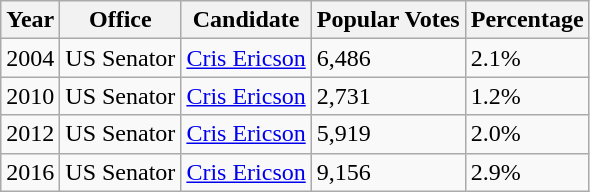<table class="wikitable">
<tr>
<th>Year</th>
<th>Office</th>
<th>Candidate</th>
<th>Popular Votes</th>
<th>Percentage</th>
</tr>
<tr>
<td>2004</td>
<td>US Senator</td>
<td><a href='#'>Cris Ericson</a></td>
<td>6,486</td>
<td>2.1%</td>
</tr>
<tr>
<td>2010</td>
<td>US Senator</td>
<td><a href='#'>Cris Ericson</a></td>
<td>2,731</td>
<td>1.2%</td>
</tr>
<tr>
<td>2012</td>
<td>US Senator</td>
<td><a href='#'>Cris Ericson</a></td>
<td>5,919</td>
<td>2.0%</td>
</tr>
<tr>
<td>2016</td>
<td>US Senator</td>
<td><a href='#'>Cris Ericson</a></td>
<td>9,156</td>
<td>2.9%</td>
</tr>
</table>
